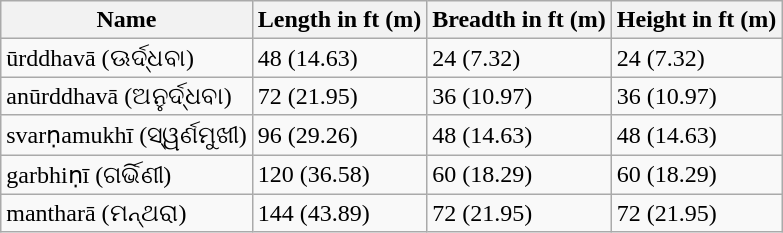<table class="wikitable">
<tr>
<th>Name</th>
<th>Length in ft (m)</th>
<th>Breadth in ft (m)</th>
<th>Height in ft (m)</th>
</tr>
<tr>
<td>ūrddhavā (ଊର୍ଦ୍ଧବା)</td>
<td>48 (14.63)</td>
<td>24 (7.32)</td>
<td>24 (7.32)</td>
</tr>
<tr>
<td>anūrddhavā (ଅନୁର୍ଦ୍ଧବା)</td>
<td>72 (21.95)</td>
<td>36 (10.97)</td>
<td>36 (10.97)</td>
</tr>
<tr>
<td>svarṇamukhī (ସ୍ୱର୍ଣମୁଖୀ)</td>
<td>96 (29.26)</td>
<td>48 (14.63)</td>
<td>48 (14.63)</td>
</tr>
<tr>
<td>garbhiṇī (ଗର୍ଭିଣୀ)</td>
<td>120 (36.58)</td>
<td>60 (18.29)</td>
<td>60 (18.29)</td>
</tr>
<tr>
<td>mantharā (ମନ୍ଥରା)</td>
<td>144 (43.89)</td>
<td>72 (21.95)</td>
<td>72 (21.95)</td>
</tr>
</table>
